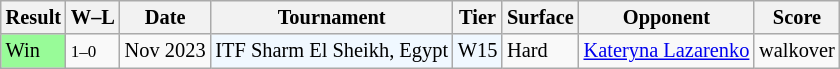<table class="sortable wikitable"  style="font-size:85%">
<tr>
<th>Result</th>
<th class="unsortable">W–L</th>
<th>Date</th>
<th>Tournament</th>
<th>Tier</th>
<th>Surface</th>
<th>Opponent</th>
<th class=unsortable>Score</th>
</tr>
<tr>
<td style="background:#98fb98;">Win</td>
<td><small>1–0</small></td>
<td>Nov 2023</td>
<td style="background:#f0f8ff;">ITF Sharm El Sheikh, Egypt</td>
<td style="background:#f0f8ff;">W15</td>
<td>Hard</td>
<td> <a href='#'>Kateryna Lazarenko</a></td>
<td>walkover</td>
</tr>
</table>
